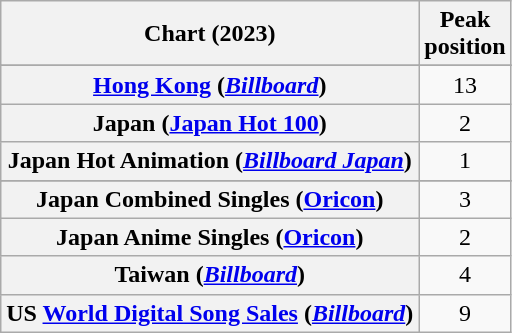<table class="wikitable sortable plainrowheaders" style="text-align:center">
<tr>
<th scope="col">Chart (2023)</th>
<th scope="col">Peak<br>position</th>
</tr>
<tr>
</tr>
<tr>
<th scope="row"><a href='#'>Hong Kong</a> (<em><a href='#'>Billboard</a></em>)</th>
<td>13</td>
</tr>
<tr>
<th scope="row">Japan (<a href='#'>Japan Hot 100</a>)</th>
<td>2</td>
</tr>
<tr>
<th scope="row">Japan Hot Animation (<em><a href='#'>Billboard Japan</a></em>)</th>
<td>1</td>
</tr>
<tr>
</tr>
<tr>
<th scope="row">Japan Combined Singles (<a href='#'>Oricon</a>)</th>
<td>3</td>
</tr>
<tr>
<th scope="row">Japan Anime Singles (<a href='#'>Oricon</a>)</th>
<td>2</td>
</tr>
<tr>
<th scope="row">Taiwan (<em><a href='#'>Billboard</a></em>)</th>
<td>4</td>
</tr>
<tr>
<th scope="row">US <a href='#'>World Digital Song Sales</a> (<em><a href='#'>Billboard</a></em>)</th>
<td>9</td>
</tr>
</table>
